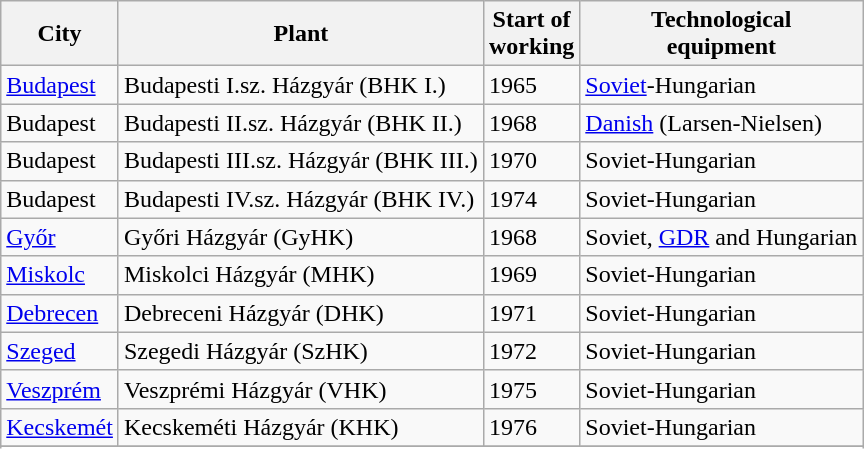<table class="wikitable">
<tr>
<th>City</th>
<th>Plant</th>
<th>Start of<br> working</th>
<th>Technological<br>equipment</th>
</tr>
<tr>
<td><a href='#'>Budapest</a></td>
<td>Budapesti I.sz. Házgyár (BHK I.)</td>
<td>1965</td>
<td><a href='#'>Soviet</a>-Hungarian</td>
</tr>
<tr>
<td>Budapest</td>
<td>Budapesti II.sz. Házgyár (BHK II.)</td>
<td>1968</td>
<td><a href='#'>Danish</a> (Larsen-Nielsen)</td>
</tr>
<tr>
<td>Budapest</td>
<td>Budapesti III.sz. Házgyár (BHK III.)</td>
<td>1970</td>
<td>Soviet-Hungarian</td>
</tr>
<tr>
<td>Budapest</td>
<td>Budapesti IV.sz. Házgyár (BHK IV.)</td>
<td>1974</td>
<td>Soviet-Hungarian</td>
</tr>
<tr>
<td><a href='#'>Győr</a></td>
<td>Győri Házgyár (GyHK)</td>
<td>1968</td>
<td>Soviet, <a href='#'>GDR</a> and Hungarian</td>
</tr>
<tr>
<td><a href='#'>Miskolc</a></td>
<td>Miskolci Házgyár (MHK)</td>
<td>1969</td>
<td>Soviet-Hungarian</td>
</tr>
<tr>
<td><a href='#'>Debrecen</a></td>
<td>Debreceni Házgyár (DHK)</td>
<td>1971</td>
<td>Soviet-Hungarian</td>
</tr>
<tr>
<td><a href='#'>Szeged</a></td>
<td>Szegedi Házgyár (SzHK)</td>
<td>1972</td>
<td>Soviet-Hungarian</td>
</tr>
<tr>
<td><a href='#'>Veszprém</a></td>
<td>Veszprémi Házgyár (VHK)</td>
<td>1975</td>
<td>Soviet-Hungarian</td>
</tr>
<tr>
<td><a href='#'>Kecskemét</a></td>
<td>Kecskeméti Házgyár (KHK)</td>
<td>1976</td>
<td>Soviet-Hungarian</td>
</tr>
<tr>
</tr>
<tr>
</tr>
</table>
